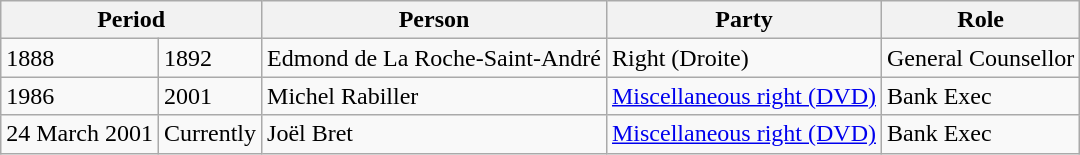<table class="wikitable">
<tr>
<th colspan="2">Period</th>
<th>Person</th>
<th>Party</th>
<th>Role</th>
</tr>
<tr>
<td>1888</td>
<td>1892</td>
<td>Edmond de La Roche-Saint-André</td>
<td>Right (Droite)</td>
<td>General Counsellor</td>
</tr>
<tr>
<td>1986</td>
<td>2001</td>
<td>Michel Rabiller</td>
<td><a href='#'>Miscellaneous right (DVD)</a></td>
<td>Bank Exec</td>
</tr>
<tr>
<td>24 March 2001</td>
<td>Currently</td>
<td>Joël Bret</td>
<td><a href='#'>Miscellaneous right (DVD)</a></td>
<td>Bank Exec</td>
</tr>
</table>
